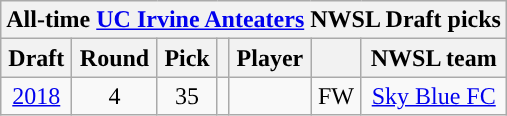<table class="wikitable sortable" style="text-align: center;">
<tr>
<th colspan="7" style="background:#">All-time <a href='#'><span>UC Irvine Anteaters</span></a> NWSL Draft picks</th>
</tr>
<tr>
<th scope="col">Draft</th>
<th scope="col">Round</th>
<th scope="col">Pick</th>
<th scope="col"></th>
<th scope="col">Player</th>
<th scope="col"></th>
<th scope="col">NWSL team</th>
</tr>
<tr>
<td><a href='#'>2018</a></td>
<td>4</td>
<td>35</td>
<td></td>
<td></td>
<td>FW</td>
<td><a href='#'>Sky Blue FC</a></td>
</tr>
</table>
